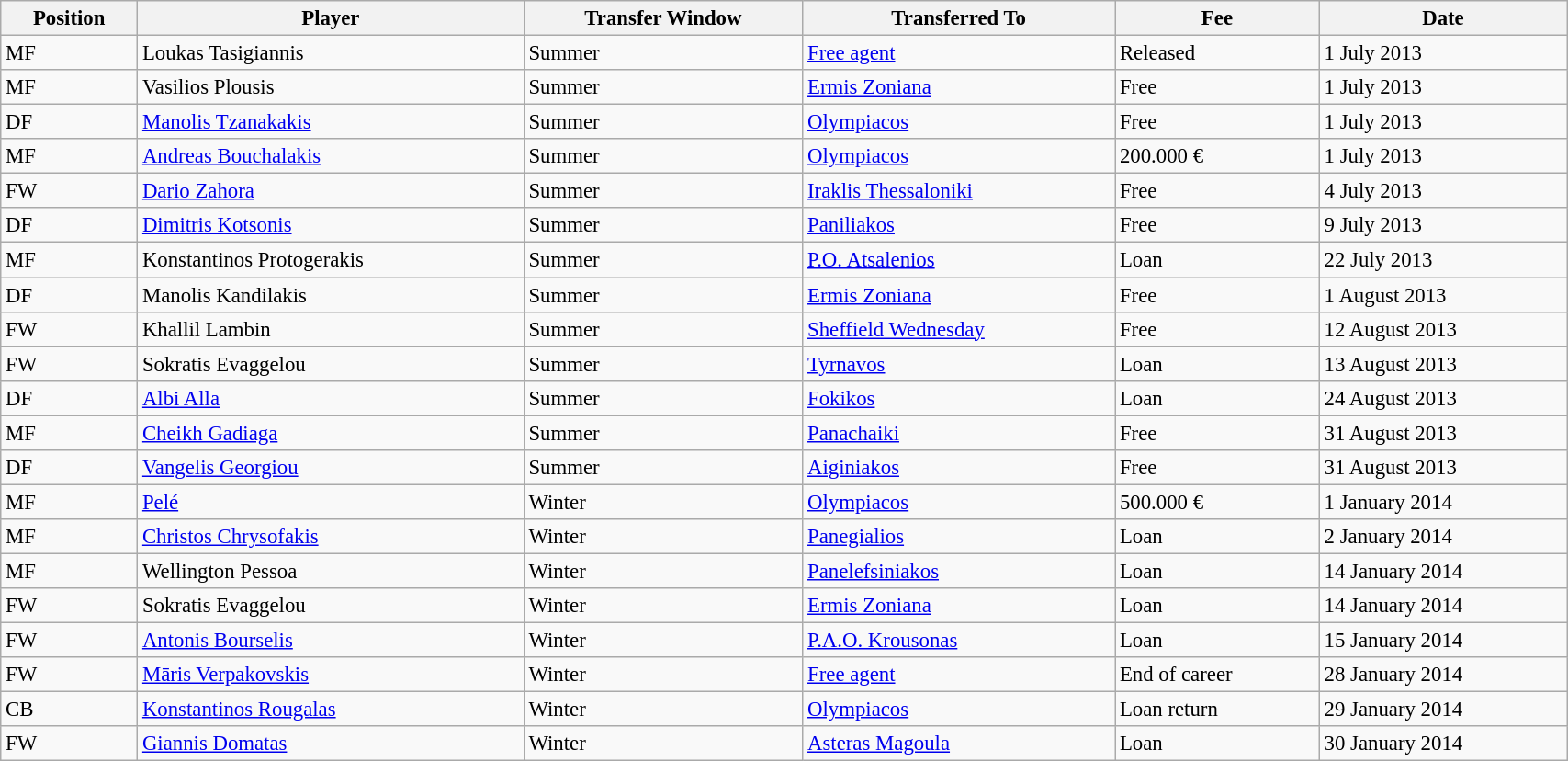<table class="wikitable sortable" style="width:90%; text-align:center; font-size:95%; text-align:left;">
<tr>
<th><strong>Position</strong></th>
<th><strong>Player</strong></th>
<th><strong>Transfer Window</strong></th>
<th><strong>Transferred To</strong></th>
<th><strong>Fee</strong></th>
<th><strong>Date</strong></th>
</tr>
<tr>
<td>MF</td>
<td>  Loukas Tasigiannis</td>
<td>Summer</td>
<td><a href='#'>Free agent</a></td>
<td>Released</td>
<td>1 July 2013</td>
</tr>
<tr>
<td>MF</td>
<td> Vasilios Plousis</td>
<td>Summer</td>
<td> <a href='#'>Ermis Zoniana</a></td>
<td>Free</td>
<td>1 July 2013</td>
</tr>
<tr>
<td>DF</td>
<td> <a href='#'>Manolis Tzanakakis</a></td>
<td>Summer</td>
<td> <a href='#'>Olympiacos</a></td>
<td>Free</td>
<td>1 July 2013</td>
</tr>
<tr>
<td>MF</td>
<td> <a href='#'>Andreas Bouchalakis</a></td>
<td>Summer</td>
<td> <a href='#'>Olympiacos</a></td>
<td> 200.000 €</td>
<td>1 July 2013</td>
</tr>
<tr>
<td>FW</td>
<td> <a href='#'>Dario Zahora</a></td>
<td>Summer</td>
<td> <a href='#'>Iraklis Thessaloniki</a></td>
<td>Free</td>
<td>4 July 2013</td>
</tr>
<tr>
<td>DF</td>
<td> <a href='#'>Dimitris Kotsonis</a></td>
<td>Summer</td>
<td> <a href='#'>Paniliakos</a></td>
<td>Free</td>
<td>9 July 2013</td>
</tr>
<tr>
<td>MF</td>
<td> Konstantinos Protogerakis</td>
<td>Summer</td>
<td> <a href='#'>P.O. Atsalenios</a></td>
<td>Loan</td>
<td>22 July 2013</td>
</tr>
<tr>
<td>DF</td>
<td> Manolis Kandilakis</td>
<td>Summer</td>
<td> <a href='#'>Ermis Zoniana</a></td>
<td>Free</td>
<td>1 August 2013</td>
</tr>
<tr>
<td>FW</td>
<td> Khallil Lambin</td>
<td>Summer</td>
<td> <a href='#'>Sheffield Wednesday</a></td>
<td>Free</td>
<td>12 August 2013</td>
</tr>
<tr>
<td>FW</td>
<td> Sokratis Evaggelou</td>
<td>Summer</td>
<td> <a href='#'>Tyrnavos</a></td>
<td>Loan</td>
<td>13 August 2013</td>
</tr>
<tr>
<td>DF</td>
<td>  <a href='#'>Albi Alla</a></td>
<td>Summer</td>
<td> <a href='#'>Fokikos</a></td>
<td>Loan</td>
<td>24 August 2013</td>
</tr>
<tr>
<td>MF</td>
<td> <a href='#'>Cheikh Gadiaga</a></td>
<td>Summer</td>
<td> <a href='#'>Panachaiki</a></td>
<td>Free</td>
<td>31 August 2013</td>
</tr>
<tr>
<td>DF</td>
<td> <a href='#'>Vangelis Georgiou</a></td>
<td>Summer</td>
<td> <a href='#'>Aiginiakos</a></td>
<td>Free</td>
<td>31 August 2013</td>
</tr>
<tr>
<td>MF</td>
<td> <a href='#'>Pelé</a></td>
<td>Winter</td>
<td> <a href='#'>Olympiacos</a></td>
<td> 500.000 €</td>
<td>1 January 2014</td>
</tr>
<tr>
<td>MF</td>
<td> <a href='#'>Christos Chrysofakis</a></td>
<td>Winter</td>
<td> <a href='#'>Panegialios</a></td>
<td>Loan</td>
<td>2 January 2014</td>
</tr>
<tr>
<td>MF</td>
<td> Wellington Pessoa</td>
<td>Winter</td>
<td> <a href='#'>Panelefsiniakos</a></td>
<td>Loan</td>
<td>14 January 2014</td>
</tr>
<tr>
<td>FW</td>
<td> Sokratis Evaggelou</td>
<td>Winter</td>
<td> <a href='#'>Ermis Zoniana</a></td>
<td>Loan</td>
<td>14 January 2014</td>
</tr>
<tr>
<td>FW</td>
<td> <a href='#'>Antonis Bourselis</a></td>
<td>Winter</td>
<td> <a href='#'>P.A.O. Krousonas</a></td>
<td>Loan</td>
<td>15 January 2014</td>
</tr>
<tr>
<td>FW</td>
<td> <a href='#'>Māris Verpakovskis</a></td>
<td>Winter</td>
<td><a href='#'>Free agent</a></td>
<td>End of career</td>
<td>28 January 2014</td>
</tr>
<tr>
<td>CB</td>
<td> <a href='#'>Konstantinos Rougalas</a></td>
<td>Winter</td>
<td> <a href='#'>Olympiacos</a></td>
<td>Loan return</td>
<td>29 January 2014</td>
</tr>
<tr>
<td>FW</td>
<td> <a href='#'>Giannis Domatas</a></td>
<td>Winter</td>
<td> <a href='#'>Asteras Magoula</a></td>
<td>Loan</td>
<td>30 January 2014</td>
</tr>
</table>
